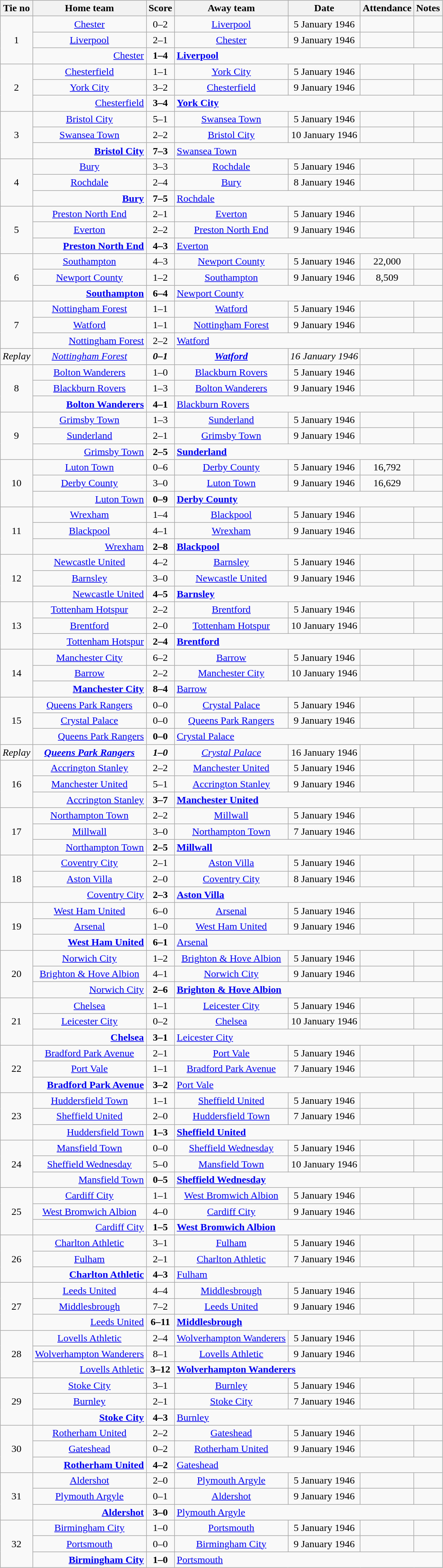<table class="wikitable" style="text-align: center">
<tr>
<th>Tie no</th>
<th>Home team</th>
<th>Score</th>
<th>Away team</th>
<th>Date</th>
<th>Attendance</th>
<th>Notes</th>
</tr>
<tr>
<td rowspan=3>1</td>
<td><a href='#'>Chester</a></td>
<td>0–2</td>
<td><a href='#'>Liverpool</a></td>
<td>5 January 1946</td>
<td></td>
<td></td>
</tr>
<tr>
<td><a href='#'>Liverpool</a></td>
<td>2–1</td>
<td><a href='#'>Chester</a></td>
<td>9 January 1946</td>
<td></td>
<td></td>
</tr>
<tr>
<td align=right><a href='#'>Chester</a></td>
<td><strong>1–4</strong></td>
<td align=left colspan=4><strong><a href='#'>Liverpool</a></strong></td>
</tr>
<tr>
<td rowspan=3>2</td>
<td><a href='#'>Chesterfield</a></td>
<td>1–1</td>
<td><a href='#'>York City</a></td>
<td>5 January 1946</td>
<td></td>
<td></td>
</tr>
<tr>
<td><a href='#'>York City</a></td>
<td>3–2</td>
<td><a href='#'>Chesterfield</a></td>
<td>9 January 1946</td>
<td></td>
<td></td>
</tr>
<tr>
<td align=right><a href='#'>Chesterfield</a></td>
<td><strong>3–4</strong></td>
<td align=left colspan=4><strong><a href='#'>York City</a></strong></td>
</tr>
<tr>
<td rowspan=3>3</td>
<td><a href='#'>Bristol City</a></td>
<td>5–1</td>
<td><a href='#'>Swansea Town</a></td>
<td>5 January 1946</td>
<td></td>
<td></td>
</tr>
<tr>
<td><a href='#'>Swansea Town</a></td>
<td>2–2</td>
<td><a href='#'>Bristol City</a></td>
<td>10 January 1946</td>
<td></td>
<td></td>
</tr>
<tr>
<td align=right><strong><a href='#'>Bristol City</a></strong></td>
<td><strong>7–3</strong></td>
<td align=left colspan=4><a href='#'>Swansea Town</a></td>
</tr>
<tr>
<td rowspan=3>4</td>
<td><a href='#'>Bury</a></td>
<td>3–3</td>
<td><a href='#'>Rochdale</a></td>
<td>5 January 1946</td>
<td></td>
<td></td>
</tr>
<tr>
<td><a href='#'>Rochdale</a></td>
<td>2–4</td>
<td><a href='#'>Bury</a></td>
<td>8 January 1946</td>
<td></td>
<td></td>
</tr>
<tr>
<td align=right><strong><a href='#'>Bury</a></strong></td>
<td><strong>7–5</strong></td>
<td align=left colspan=4><a href='#'>Rochdale</a></td>
</tr>
<tr>
<td rowspan=3>5</td>
<td><a href='#'>Preston North End</a></td>
<td>2–1</td>
<td><a href='#'>Everton</a></td>
<td>5 January 1946</td>
<td></td>
<td></td>
</tr>
<tr>
<td><a href='#'>Everton</a></td>
<td>2–2</td>
<td><a href='#'>Preston North End</a></td>
<td>9 January 1946</td>
<td></td>
<td></td>
</tr>
<tr>
<td align=right><strong><a href='#'>Preston North End</a></strong></td>
<td><strong>4–3</strong></td>
<td align=left colspan=4><a href='#'>Everton</a></td>
</tr>
<tr>
<td rowspan=3>6</td>
<td><a href='#'>Southampton</a></td>
<td>4–3</td>
<td><a href='#'>Newport County</a></td>
<td>5 January 1946</td>
<td>22,000</td>
<td></td>
</tr>
<tr>
<td><a href='#'>Newport County</a></td>
<td>1–2</td>
<td><a href='#'>Southampton</a></td>
<td>9 January 1946</td>
<td>8,509</td>
<td></td>
</tr>
<tr>
<td align=right><strong><a href='#'>Southampton</a></strong></td>
<td><strong>6–4</strong></td>
<td align=left colspan=4><a href='#'>Newport County</a></td>
</tr>
<tr>
<td rowspan=3>7</td>
<td><a href='#'>Nottingham Forest</a></td>
<td>1–1</td>
<td><a href='#'>Watford</a></td>
<td>5 January 1946</td>
<td></td>
<td></td>
</tr>
<tr>
<td><a href='#'>Watford</a></td>
<td>1–1</td>
<td><a href='#'>Nottingham Forest</a></td>
<td>9 January 1946</td>
<td></td>
<td></td>
</tr>
<tr>
<td align=right><a href='#'>Nottingham Forest</a></td>
<td>2–2</td>
<td align=left colspan=4><a href='#'>Watford</a></td>
</tr>
<tr>
<td><em>Replay</em></td>
<td><em><a href='#'>Nottingham Forest</a></em></td>
<td><strong><em>0–1</em></strong></td>
<td><strong><em><a href='#'>Watford</a></em></strong></td>
<td><em>16 January 1946</em></td>
<td></td>
<td></td>
</tr>
<tr>
<td rowspan=3>8</td>
<td><a href='#'>Bolton Wanderers</a></td>
<td>1–0</td>
<td><a href='#'>Blackburn Rovers</a></td>
<td>5 January 1946</td>
<td></td>
<td></td>
</tr>
<tr>
<td><a href='#'>Blackburn Rovers</a></td>
<td>1–3</td>
<td><a href='#'>Bolton Wanderers</a></td>
<td>9 January 1946</td>
<td></td>
<td></td>
</tr>
<tr>
<td align=right><strong><a href='#'>Bolton Wanderers</a></strong></td>
<td><strong>4–1</strong></td>
<td align=left colspan=4><a href='#'>Blackburn Rovers</a></td>
</tr>
<tr>
<td rowspan=3>9</td>
<td><a href='#'>Grimsby Town</a></td>
<td>1–3</td>
<td><a href='#'>Sunderland</a></td>
<td>5 January 1946</td>
<td></td>
<td></td>
</tr>
<tr>
<td><a href='#'>Sunderland</a></td>
<td>2–1</td>
<td><a href='#'>Grimsby Town</a></td>
<td>9 January 1946</td>
<td></td>
<td></td>
</tr>
<tr>
<td align=right><a href='#'>Grimsby Town</a></td>
<td><strong>2–5</strong></td>
<td align=left colspan=4><strong><a href='#'>Sunderland</a></strong></td>
</tr>
<tr>
<td rowspan=3>10</td>
<td><a href='#'>Luton Town</a></td>
<td>0–6</td>
<td><a href='#'>Derby County</a></td>
<td>5 January 1946</td>
<td>16,792</td>
<td></td>
</tr>
<tr>
<td><a href='#'>Derby County</a></td>
<td>3–0</td>
<td><a href='#'>Luton Town</a></td>
<td>9 January 1946</td>
<td>16,629</td>
<td></td>
</tr>
<tr>
<td align=right><a href='#'>Luton Town</a></td>
<td><strong>0–9</strong></td>
<td align=left colspan=4><strong><a href='#'>Derby County</a></strong></td>
</tr>
<tr>
<td rowspan=3>11</td>
<td><a href='#'>Wrexham</a></td>
<td>1–4</td>
<td><a href='#'>Blackpool</a></td>
<td>5 January 1946</td>
<td></td>
<td></td>
</tr>
<tr>
<td><a href='#'>Blackpool</a></td>
<td>4–1</td>
<td><a href='#'>Wrexham</a></td>
<td>9 January 1946</td>
<td></td>
<td></td>
</tr>
<tr>
<td align=right><a href='#'>Wrexham</a></td>
<td><strong>2–8</strong></td>
<td align=left colspan=4><strong><a href='#'>Blackpool</a></strong></td>
</tr>
<tr>
<td rowspan=3>12</td>
<td><a href='#'>Newcastle United</a></td>
<td>4–2</td>
<td><a href='#'>Barnsley</a></td>
<td>5 January 1946</td>
<td></td>
<td></td>
</tr>
<tr>
<td><a href='#'>Barnsley</a></td>
<td>3–0</td>
<td><a href='#'>Newcastle United</a></td>
<td>9 January 1946</td>
<td></td>
<td></td>
</tr>
<tr>
<td align=right><a href='#'>Newcastle United</a></td>
<td><strong>4–5</strong></td>
<td align=left colspan=4><strong><a href='#'>Barnsley</a></strong></td>
</tr>
<tr>
<td rowspan=3>13</td>
<td><a href='#'>Tottenham Hotspur</a></td>
<td>2–2</td>
<td><a href='#'>Brentford</a></td>
<td>5 January 1946</td>
<td></td>
<td></td>
</tr>
<tr>
<td><a href='#'>Brentford</a></td>
<td>2–0</td>
<td><a href='#'>Tottenham Hotspur</a></td>
<td>10 January 1946</td>
<td></td>
<td></td>
</tr>
<tr>
<td align=right><a href='#'>Tottenham Hotspur</a></td>
<td><strong>2–4</strong></td>
<td align=left colspan=4><strong><a href='#'>Brentford</a></strong></td>
</tr>
<tr>
<td rowspan=3>14</td>
<td><a href='#'>Manchester City</a></td>
<td>6–2</td>
<td><a href='#'>Barrow</a></td>
<td>5 January 1946</td>
<td></td>
<td></td>
</tr>
<tr>
<td><a href='#'>Barrow</a></td>
<td>2–2</td>
<td><a href='#'>Manchester City</a></td>
<td>10 January 1946</td>
<td></td>
<td></td>
</tr>
<tr>
<td align=right><strong><a href='#'>Manchester City</a></strong></td>
<td><strong>8–4</strong></td>
<td align=left colspan=4><a href='#'>Barrow</a></td>
</tr>
<tr>
<td rowspan=3>15</td>
<td><a href='#'>Queens Park Rangers</a></td>
<td>0–0</td>
<td><a href='#'>Crystal Palace</a></td>
<td>5 January 1946</td>
<td></td>
<td></td>
</tr>
<tr>
<td><a href='#'>Crystal Palace</a></td>
<td>0–0</td>
<td><a href='#'>Queens Park Rangers</a></td>
<td>9 January 1946</td>
<td></td>
<td></td>
</tr>
<tr>
<td align=right><a href='#'>Queens Park Rangers</a></td>
<td><strong>0–0</strong></td>
<td align=left colspan=4><a href='#'>Crystal Palace</a></td>
</tr>
<tr>
<td><em>Replay</em></td>
<td><strong><em><a href='#'>Queens Park Rangers</a></em></strong></td>
<td><strong><em>1–0</em></strong></td>
<td><em><a href='#'>Crystal Palace</a></em></td>
<td>16 January 1946</td>
<td></td>
<td></td>
</tr>
<tr>
<td rowspan=3>16</td>
<td><a href='#'>Accrington Stanley</a></td>
<td>2–2</td>
<td><a href='#'>Manchester United</a></td>
<td>5 January 1946</td>
<td></td>
<td></td>
</tr>
<tr>
<td><a href='#'>Manchester United</a></td>
<td>5–1</td>
<td><a href='#'>Accrington Stanley</a></td>
<td>9 January 1946</td>
<td></td>
<td></td>
</tr>
<tr>
<td align=right><a href='#'>Accrington Stanley</a></td>
<td><strong>3–7</strong></td>
<td align=left colspan=4><strong><a href='#'>Manchester United</a></strong></td>
</tr>
<tr>
<td rowspan=3>17</td>
<td><a href='#'>Northampton Town</a></td>
<td>2–2</td>
<td><a href='#'>Millwall</a></td>
<td>5 January 1946</td>
<td></td>
<td></td>
</tr>
<tr>
<td><a href='#'>Millwall</a></td>
<td>3–0</td>
<td><a href='#'>Northampton Town</a></td>
<td>7 January 1946</td>
<td></td>
<td></td>
</tr>
<tr>
<td align=right><a href='#'>Northampton Town</a></td>
<td><strong>2–5</strong></td>
<td align=left colspan=4><strong><a href='#'>Millwall</a></strong></td>
</tr>
<tr>
<td rowspan=3>18</td>
<td><a href='#'>Coventry City</a></td>
<td>2–1</td>
<td><a href='#'>Aston Villa</a></td>
<td>5 January 1946</td>
<td></td>
<td></td>
</tr>
<tr>
<td><a href='#'>Aston Villa</a></td>
<td>2–0</td>
<td><a href='#'>Coventry City</a></td>
<td>8 January 1946</td>
<td></td>
<td></td>
</tr>
<tr>
<td align=right><a href='#'>Coventry City</a></td>
<td><strong>2–3</strong></td>
<td align=left colspan=4><strong><a href='#'>Aston Villa</a></strong></td>
</tr>
<tr>
<td rowspan=3>19</td>
<td><a href='#'>West Ham United</a></td>
<td>6–0</td>
<td><a href='#'>Arsenal</a></td>
<td>5 January 1946</td>
<td></td>
<td></td>
</tr>
<tr>
<td><a href='#'>Arsenal</a></td>
<td>1–0</td>
<td><a href='#'>West Ham United</a></td>
<td>9 January 1946</td>
<td></td>
<td></td>
</tr>
<tr>
<td align=right><strong><a href='#'>West Ham United</a></strong></td>
<td><strong>6–1</strong></td>
<td align=left colspan=4><a href='#'>Arsenal</a></td>
</tr>
<tr>
<td rowspan=3>20</td>
<td><a href='#'>Norwich City</a></td>
<td>1–2</td>
<td><a href='#'>Brighton & Hove Albion</a></td>
<td>5 January 1946</td>
<td></td>
<td></td>
</tr>
<tr>
<td><a href='#'>Brighton & Hove Albion</a></td>
<td>4–1</td>
<td><a href='#'>Norwich City</a></td>
<td>9 January 1946</td>
<td></td>
<td></td>
</tr>
<tr>
<td align=right><a href='#'>Norwich City</a></td>
<td><strong>2–6</strong></td>
<td align=left colspan=4><strong><a href='#'>Brighton & Hove Albion</a></strong></td>
</tr>
<tr>
<td rowspan=3>21</td>
<td><a href='#'>Chelsea</a></td>
<td>1–1</td>
<td><a href='#'>Leicester City</a></td>
<td>5 January 1946</td>
<td></td>
<td></td>
</tr>
<tr>
<td><a href='#'>Leicester City</a></td>
<td>0–2</td>
<td><a href='#'>Chelsea</a></td>
<td>10 January 1946</td>
<td></td>
<td></td>
</tr>
<tr>
<td align=right><strong><a href='#'>Chelsea</a></strong></td>
<td><strong>3–1</strong></td>
<td align=left colspan=4><a href='#'>Leicester City</a></td>
</tr>
<tr>
<td rowspan=3>22</td>
<td><a href='#'>Bradford Park Avenue</a></td>
<td>2–1</td>
<td><a href='#'>Port Vale</a></td>
<td>5 January 1946</td>
<td></td>
<td></td>
</tr>
<tr>
<td><a href='#'>Port Vale</a></td>
<td>1–1</td>
<td><a href='#'>Bradford Park Avenue</a></td>
<td>7 January 1946</td>
<td></td>
<td></td>
</tr>
<tr>
<td align=right><strong><a href='#'>Bradford Park Avenue</a></strong></td>
<td><strong>3–2</strong></td>
<td align=left colspan=4><a href='#'>Port Vale</a></td>
</tr>
<tr>
<td rowspan=3>23</td>
<td><a href='#'>Huddersfield Town</a></td>
<td>1–1</td>
<td><a href='#'>Sheffield United</a></td>
<td>5 January 1946</td>
<td></td>
<td></td>
</tr>
<tr>
<td><a href='#'>Sheffield United</a></td>
<td>2–0</td>
<td><a href='#'>Huddersfield Town</a></td>
<td>7 January 1946</td>
<td></td>
<td></td>
</tr>
<tr>
<td align=right><a href='#'>Huddersfield Town</a></td>
<td><strong>1–3</strong></td>
<td align=left colspan=4><strong><a href='#'>Sheffield United</a></strong></td>
</tr>
<tr>
<td rowspan=3>24</td>
<td><a href='#'>Mansfield Town</a></td>
<td>0–0</td>
<td><a href='#'>Sheffield Wednesday</a></td>
<td>5 January 1946</td>
<td></td>
<td></td>
</tr>
<tr>
<td><a href='#'>Sheffield Wednesday</a></td>
<td>5–0</td>
<td><a href='#'>Mansfield Town</a></td>
<td>10 January 1946</td>
<td></td>
<td></td>
</tr>
<tr>
<td align=right><a href='#'>Mansfield Town</a></td>
<td><strong>0–5</strong></td>
<td align=left colspan=4><strong><a href='#'>Sheffield Wednesday</a></strong></td>
</tr>
<tr>
<td rowspan=3>25</td>
<td><a href='#'>Cardiff City</a></td>
<td>1–1</td>
<td><a href='#'>West Bromwich Albion</a></td>
<td>5 January 1946</td>
<td></td>
<td></td>
</tr>
<tr>
<td><a href='#'>West Bromwich Albion</a></td>
<td>4–0</td>
<td><a href='#'>Cardiff City</a></td>
<td>9 January 1946</td>
<td></td>
<td></td>
</tr>
<tr>
<td align=right><a href='#'>Cardiff City</a></td>
<td><strong>1–5</strong></td>
<td align=left colspan=4><strong><a href='#'>West Bromwich Albion</a></strong></td>
</tr>
<tr>
<td rowspan=3>26</td>
<td><a href='#'>Charlton Athletic</a></td>
<td>3–1</td>
<td><a href='#'>Fulham</a></td>
<td>5 January 1946</td>
<td></td>
<td></td>
</tr>
<tr>
<td><a href='#'>Fulham</a></td>
<td>2–1</td>
<td><a href='#'>Charlton Athletic</a></td>
<td>7 January 1946</td>
<td></td>
<td></td>
</tr>
<tr>
<td align=right><strong><a href='#'>Charlton Athletic</a></strong></td>
<td><strong>4–3</strong></td>
<td align=left colspan=4><a href='#'>Fulham</a></td>
</tr>
<tr>
<td rowspan=3>27</td>
<td><a href='#'>Leeds United</a></td>
<td>4–4</td>
<td><a href='#'>Middlesbrough</a></td>
<td>5 January 1946</td>
<td></td>
<td></td>
</tr>
<tr>
<td><a href='#'>Middlesbrough</a></td>
<td>7–2</td>
<td><a href='#'>Leeds United</a></td>
<td>9 January 1946</td>
<td></td>
<td></td>
</tr>
<tr>
<td align=right><a href='#'>Leeds United</a></td>
<td><strong>6–11</strong></td>
<td align=left colspan=4><strong><a href='#'>Middlesbrough</a></strong></td>
</tr>
<tr>
<td rowspan=3>28</td>
<td><a href='#'>Lovells Athletic</a></td>
<td>2–4</td>
<td><a href='#'>Wolverhampton Wanderers</a></td>
<td>5 January 1946</td>
<td></td>
<td></td>
</tr>
<tr>
<td><a href='#'>Wolverhampton Wanderers</a></td>
<td>8–1</td>
<td><a href='#'>Lovells Athletic</a></td>
<td>9 January 1946</td>
<td></td>
<td></td>
</tr>
<tr>
<td align=right><a href='#'>Lovells Athletic</a></td>
<td><strong>3–12</strong></td>
<td align=left colspan=4><strong><a href='#'>Wolverhampton Wanderers</a></strong></td>
</tr>
<tr>
<td rowspan=3>29</td>
<td><a href='#'>Stoke City</a></td>
<td>3–1</td>
<td><a href='#'>Burnley</a></td>
<td>5 January 1946</td>
<td></td>
<td></td>
</tr>
<tr>
<td><a href='#'>Burnley</a></td>
<td>2–1</td>
<td><a href='#'>Stoke City</a></td>
<td>7 January 1946</td>
<td></td>
<td></td>
</tr>
<tr>
<td align=right><strong><a href='#'>Stoke City</a></strong></td>
<td><strong>4–3</strong></td>
<td align=left colspan=4><a href='#'>Burnley</a></td>
</tr>
<tr>
<td rowspan=3>30</td>
<td><a href='#'>Rotherham United</a></td>
<td>2–2</td>
<td><a href='#'>Gateshead</a></td>
<td>5 January 1946</td>
<td></td>
<td></td>
</tr>
<tr>
<td><a href='#'>Gateshead</a></td>
<td>0–2</td>
<td><a href='#'>Rotherham United</a></td>
<td>9 January 1946</td>
<td></td>
<td></td>
</tr>
<tr>
<td align=right><strong><a href='#'>Rotherham United</a></strong></td>
<td><strong>4–2</strong></td>
<td align=left colspan=4><a href='#'>Gateshead</a></td>
</tr>
<tr>
<td rowspan=3>31</td>
<td><a href='#'>Aldershot</a></td>
<td>2–0</td>
<td><a href='#'>Plymouth Argyle</a></td>
<td>5 January 1946</td>
<td></td>
<td></td>
</tr>
<tr>
<td><a href='#'>Plymouth Argyle</a></td>
<td>0–1</td>
<td><a href='#'>Aldershot</a></td>
<td>9 January 1946</td>
<td></td>
<td></td>
</tr>
<tr>
<td align=right><strong><a href='#'>Aldershot</a></strong></td>
<td><strong>3–0</strong></td>
<td align=left colspan=4><a href='#'>Plymouth Argyle</a></td>
</tr>
<tr>
<td rowspan=3>32</td>
<td><a href='#'>Birmingham City</a></td>
<td>1–0</td>
<td><a href='#'>Portsmouth</a></td>
<td>5 January 1946</td>
<td></td>
<td></td>
</tr>
<tr>
<td><a href='#'>Portsmouth</a></td>
<td>0–0</td>
<td><a href='#'>Birmingham City</a></td>
<td>9 January 1946</td>
<td></td>
<td></td>
</tr>
<tr>
<td align=right><strong><a href='#'>Birmingham City</a></strong></td>
<td><strong>1–0</strong></td>
<td align=left colspan=4><a href='#'>Portsmouth</a></td>
</tr>
</table>
